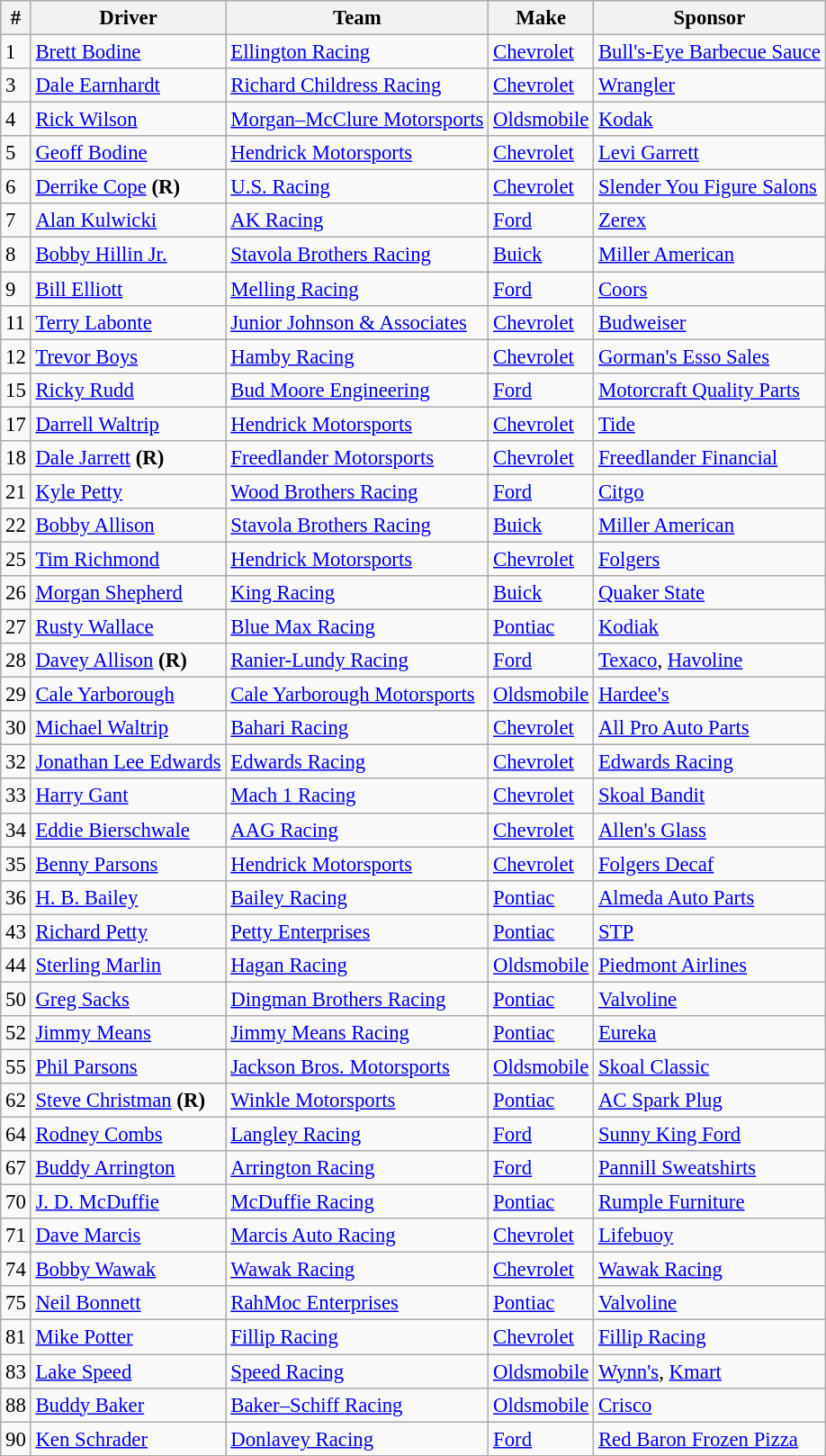<table class="wikitable" style="font-size:95%">
<tr>
<th>#</th>
<th>Driver</th>
<th>Team</th>
<th>Make</th>
<th>Sponsor</th>
</tr>
<tr>
<td>1</td>
<td><a href='#'>Brett Bodine</a></td>
<td><a href='#'>Ellington Racing</a></td>
<td><a href='#'>Chevrolet</a></td>
<td><a href='#'>Bull's-Eye Barbecue Sauce</a></td>
</tr>
<tr>
<td>3</td>
<td><a href='#'>Dale Earnhardt</a></td>
<td><a href='#'>Richard Childress Racing</a></td>
<td><a href='#'>Chevrolet</a></td>
<td><a href='#'>Wrangler</a></td>
</tr>
<tr>
<td>4</td>
<td><a href='#'>Rick Wilson</a></td>
<td><a href='#'>Morgan–McClure Motorsports</a></td>
<td><a href='#'>Oldsmobile</a></td>
<td><a href='#'>Kodak</a></td>
</tr>
<tr>
<td>5</td>
<td><a href='#'>Geoff Bodine</a></td>
<td><a href='#'>Hendrick Motorsports</a></td>
<td><a href='#'>Chevrolet</a></td>
<td><a href='#'>Levi Garrett</a></td>
</tr>
<tr>
<td>6</td>
<td><a href='#'>Derrike Cope</a> <strong>(R)</strong></td>
<td><a href='#'>U.S. Racing</a></td>
<td><a href='#'>Chevrolet</a></td>
<td><a href='#'>Slender You Figure Salons</a></td>
</tr>
<tr>
<td>7</td>
<td><a href='#'>Alan Kulwicki</a></td>
<td><a href='#'>AK Racing</a></td>
<td><a href='#'>Ford</a></td>
<td><a href='#'>Zerex</a></td>
</tr>
<tr>
<td>8</td>
<td><a href='#'>Bobby Hillin Jr.</a></td>
<td><a href='#'>Stavola Brothers Racing</a></td>
<td><a href='#'>Buick</a></td>
<td><a href='#'>Miller American</a></td>
</tr>
<tr>
<td>9</td>
<td><a href='#'>Bill Elliott</a></td>
<td><a href='#'>Melling Racing</a></td>
<td><a href='#'>Ford</a></td>
<td><a href='#'>Coors</a></td>
</tr>
<tr>
<td>11</td>
<td><a href='#'>Terry Labonte</a></td>
<td><a href='#'>Junior Johnson & Associates</a></td>
<td><a href='#'>Chevrolet</a></td>
<td><a href='#'>Budweiser</a></td>
</tr>
<tr>
<td>12</td>
<td><a href='#'>Trevor Boys</a></td>
<td><a href='#'>Hamby Racing</a></td>
<td><a href='#'>Chevrolet</a></td>
<td><a href='#'>Gorman's Esso Sales</a></td>
</tr>
<tr>
<td>15</td>
<td><a href='#'>Ricky Rudd</a></td>
<td><a href='#'>Bud Moore Engineering</a></td>
<td><a href='#'>Ford</a></td>
<td><a href='#'>Motorcraft Quality Parts</a></td>
</tr>
<tr>
<td>17</td>
<td><a href='#'>Darrell Waltrip</a></td>
<td><a href='#'>Hendrick Motorsports</a></td>
<td><a href='#'>Chevrolet</a></td>
<td><a href='#'>Tide</a></td>
</tr>
<tr>
<td>18</td>
<td><a href='#'>Dale Jarrett</a> <strong>(R)</strong></td>
<td><a href='#'>Freedlander Motorsports</a></td>
<td><a href='#'>Chevrolet</a></td>
<td><a href='#'>Freedlander Financial</a></td>
</tr>
<tr>
<td>21</td>
<td><a href='#'>Kyle Petty</a></td>
<td><a href='#'>Wood Brothers Racing</a></td>
<td><a href='#'>Ford</a></td>
<td><a href='#'>Citgo</a></td>
</tr>
<tr>
<td>22</td>
<td><a href='#'>Bobby Allison</a></td>
<td><a href='#'>Stavola Brothers Racing</a></td>
<td><a href='#'>Buick</a></td>
<td><a href='#'>Miller American</a></td>
</tr>
<tr>
<td>25</td>
<td><a href='#'>Tim Richmond</a></td>
<td><a href='#'>Hendrick Motorsports</a></td>
<td><a href='#'>Chevrolet</a></td>
<td><a href='#'>Folgers</a></td>
</tr>
<tr>
<td>26</td>
<td><a href='#'>Morgan Shepherd</a></td>
<td><a href='#'>King Racing</a></td>
<td><a href='#'>Buick</a></td>
<td><a href='#'>Quaker State</a></td>
</tr>
<tr>
<td>27</td>
<td><a href='#'>Rusty Wallace</a></td>
<td><a href='#'>Blue Max Racing</a></td>
<td><a href='#'>Pontiac</a></td>
<td><a href='#'>Kodiak</a></td>
</tr>
<tr>
<td>28</td>
<td><a href='#'>Davey Allison</a> <strong>(R)</strong></td>
<td><a href='#'>Ranier-Lundy Racing</a></td>
<td><a href='#'>Ford</a></td>
<td><a href='#'>Texaco</a>, <a href='#'>Havoline</a></td>
</tr>
<tr>
<td>29</td>
<td><a href='#'>Cale Yarborough</a></td>
<td><a href='#'>Cale Yarborough Motorsports</a></td>
<td><a href='#'>Oldsmobile</a></td>
<td><a href='#'>Hardee's</a></td>
</tr>
<tr>
<td>30</td>
<td><a href='#'>Michael Waltrip</a></td>
<td><a href='#'>Bahari Racing</a></td>
<td><a href='#'>Chevrolet</a></td>
<td><a href='#'>All Pro Auto Parts</a></td>
</tr>
<tr>
<td>32</td>
<td><a href='#'>Jonathan Lee Edwards</a></td>
<td><a href='#'>Edwards Racing</a></td>
<td><a href='#'>Chevrolet</a></td>
<td><a href='#'>Edwards Racing</a></td>
</tr>
<tr>
<td>33</td>
<td><a href='#'>Harry Gant</a></td>
<td><a href='#'>Mach 1 Racing</a></td>
<td><a href='#'>Chevrolet</a></td>
<td><a href='#'>Skoal Bandit</a></td>
</tr>
<tr>
<td>34</td>
<td><a href='#'>Eddie Bierschwale</a></td>
<td><a href='#'>AAG Racing</a></td>
<td><a href='#'>Chevrolet</a></td>
<td><a href='#'>Allen's Glass</a></td>
</tr>
<tr>
<td>35</td>
<td><a href='#'>Benny Parsons</a></td>
<td><a href='#'>Hendrick Motorsports</a></td>
<td><a href='#'>Chevrolet</a></td>
<td><a href='#'>Folgers Decaf</a></td>
</tr>
<tr>
<td>36</td>
<td><a href='#'>H. B. Bailey</a></td>
<td><a href='#'>Bailey Racing</a></td>
<td><a href='#'>Pontiac</a></td>
<td><a href='#'>Almeda Auto Parts</a></td>
</tr>
<tr>
<td>43</td>
<td><a href='#'>Richard Petty</a></td>
<td><a href='#'>Petty Enterprises</a></td>
<td><a href='#'>Pontiac</a></td>
<td><a href='#'>STP</a></td>
</tr>
<tr>
<td>44</td>
<td><a href='#'>Sterling Marlin</a></td>
<td><a href='#'>Hagan Racing</a></td>
<td><a href='#'>Oldsmobile</a></td>
<td><a href='#'>Piedmont Airlines</a></td>
</tr>
<tr>
<td>50</td>
<td><a href='#'>Greg Sacks</a></td>
<td><a href='#'>Dingman Brothers Racing</a></td>
<td><a href='#'>Pontiac</a></td>
<td><a href='#'>Valvoline</a></td>
</tr>
<tr>
<td>52</td>
<td><a href='#'>Jimmy Means</a></td>
<td><a href='#'>Jimmy Means Racing</a></td>
<td><a href='#'>Pontiac</a></td>
<td><a href='#'>Eureka</a></td>
</tr>
<tr>
<td>55</td>
<td><a href='#'>Phil Parsons</a></td>
<td><a href='#'>Jackson Bros. Motorsports</a></td>
<td><a href='#'>Oldsmobile</a></td>
<td><a href='#'>Skoal Classic</a></td>
</tr>
<tr>
<td>62</td>
<td><a href='#'>Steve Christman</a> <strong>(R)</strong></td>
<td><a href='#'>Winkle Motorsports</a></td>
<td><a href='#'>Pontiac</a></td>
<td><a href='#'>AC Spark Plug</a></td>
</tr>
<tr>
<td>64</td>
<td><a href='#'>Rodney Combs</a></td>
<td><a href='#'>Langley Racing</a></td>
<td><a href='#'>Ford</a></td>
<td><a href='#'>Sunny King Ford</a></td>
</tr>
<tr>
<td>67</td>
<td><a href='#'>Buddy Arrington</a></td>
<td><a href='#'>Arrington Racing</a></td>
<td><a href='#'>Ford</a></td>
<td><a href='#'>Pannill Sweatshirts</a></td>
</tr>
<tr>
<td>70</td>
<td><a href='#'>J. D. McDuffie</a></td>
<td><a href='#'>McDuffie Racing</a></td>
<td><a href='#'>Pontiac</a></td>
<td><a href='#'>Rumple Furniture</a></td>
</tr>
<tr>
<td>71</td>
<td><a href='#'>Dave Marcis</a></td>
<td><a href='#'>Marcis Auto Racing</a></td>
<td><a href='#'>Chevrolet</a></td>
<td><a href='#'>Lifebuoy</a></td>
</tr>
<tr>
<td>74</td>
<td><a href='#'>Bobby Wawak</a></td>
<td><a href='#'>Wawak Racing</a></td>
<td><a href='#'>Chevrolet</a></td>
<td><a href='#'>Wawak Racing</a></td>
</tr>
<tr>
<td>75</td>
<td><a href='#'>Neil Bonnett</a></td>
<td><a href='#'>RahMoc Enterprises</a></td>
<td><a href='#'>Pontiac</a></td>
<td><a href='#'>Valvoline</a></td>
</tr>
<tr>
<td>81</td>
<td><a href='#'>Mike Potter</a></td>
<td><a href='#'>Fillip Racing</a></td>
<td><a href='#'>Chevrolet</a></td>
<td><a href='#'>Fillip Racing</a></td>
</tr>
<tr>
<td>83</td>
<td><a href='#'>Lake Speed</a></td>
<td><a href='#'>Speed Racing</a></td>
<td><a href='#'>Oldsmobile</a></td>
<td><a href='#'>Wynn's</a>, <a href='#'>Kmart</a></td>
</tr>
<tr>
<td>88</td>
<td><a href='#'>Buddy Baker</a></td>
<td><a href='#'>Baker–Schiff Racing</a></td>
<td><a href='#'>Oldsmobile</a></td>
<td><a href='#'>Crisco</a></td>
</tr>
<tr>
<td>90</td>
<td><a href='#'>Ken Schrader</a></td>
<td><a href='#'>Donlavey Racing</a></td>
<td><a href='#'>Ford</a></td>
<td><a href='#'>Red Baron Frozen Pizza</a></td>
</tr>
</table>
